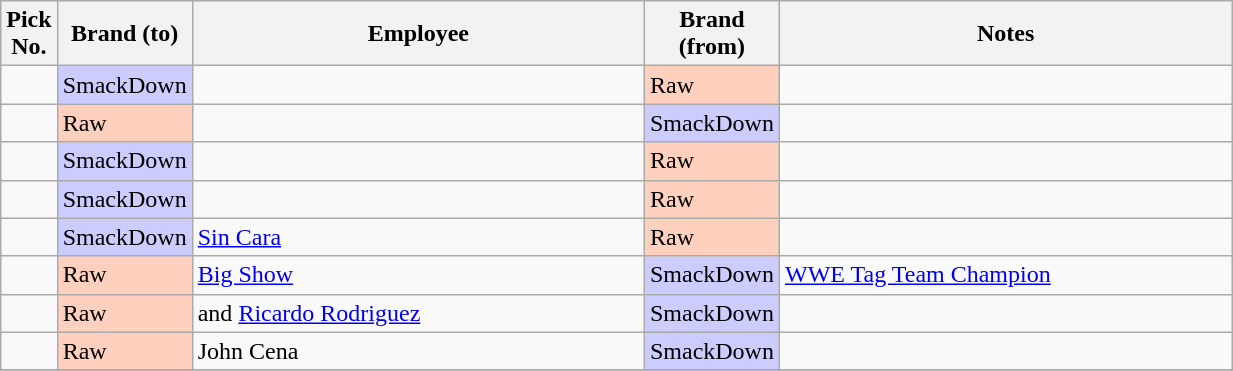<table class="wikitable sortable" style="width: 65%">
<tr>
<th width=0%>Pick No.</th>
<th width=10%>Brand (to)</th>
<th width=40%>Employee</th>
<th width=10%>Brand (from)</th>
<th width=40% class="unsortable">Notes</th>
</tr>
<tr>
<td></td>
<td style="background:#ccf">SmackDown</td>
<td></td>
<td style="background: #ffd0bd">Raw</td>
<td></td>
</tr>
<tr>
<td></td>
<td style="background: #ffd0bd">Raw</td>
<td></td>
<td style="background:#ccf">SmackDown</td>
<td></td>
</tr>
<tr>
<td></td>
<td style="background:#ccf">SmackDown</td>
<td></td>
<td style="background: #ffd0bd">Raw</td>
<td></td>
</tr>
<tr>
<td></td>
<td style="background:#ccf">SmackDown</td>
<td></td>
<td style="background: #ffd0bd">Raw</td>
<td></td>
</tr>
<tr>
<td></td>
<td style="background:#ccf">SmackDown</td>
<td><a href='#'>Sin Cara</a></td>
<td style="background: #ffd0bd">Raw</td>
<td></td>
</tr>
<tr>
<td></td>
<td style="background: #ffd0bd">Raw</td>
<td><a href='#'>Big Show</a></td>
<td style="background:#ccf">SmackDown</td>
<td><a href='#'>WWE Tag Team Champion</a></td>
</tr>
<tr>
<td></td>
<td style="background: #ffd0bd">Raw</td>
<td> and <a href='#'>Ricardo Rodriguez</a></td>
<td style="background:#ccf">SmackDown</td>
<td></td>
</tr>
<tr>
<td></td>
<td style="background: #ffd0bd">Raw</td>
<td>John Cena</td>
<td style="background:#ccf">SmackDown</td>
<td></td>
</tr>
<tr>
</tr>
</table>
